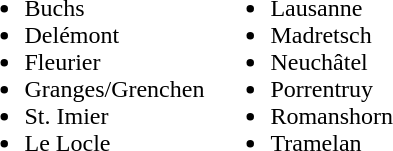<table>
<tr>
<td><br><ul><li>Buchs</li><li>Delémont</li><li>Fleurier</li><li>Granges/Grenchen</li><li>St. Imier</li><li>Le Locle</li></ul></td>
<td><br><ul><li>Lausanne</li><li>Madretsch</li><li>Neuchâtel</li><li>Porrentruy</li><li>Romanshorn</li><li>Tramelan</li></ul></td>
</tr>
</table>
